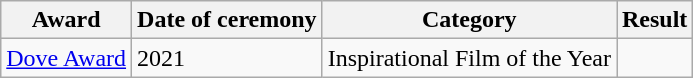<table class="wikitable">
<tr>
<th>Award</th>
<th>Date of ceremony</th>
<th>Category</th>
<th>Result</th>
</tr>
<tr>
<td><a href='#'>Dove Award</a></td>
<td>2021</td>
<td>Inspirational Film of the Year</td>
<td></td>
</tr>
</table>
